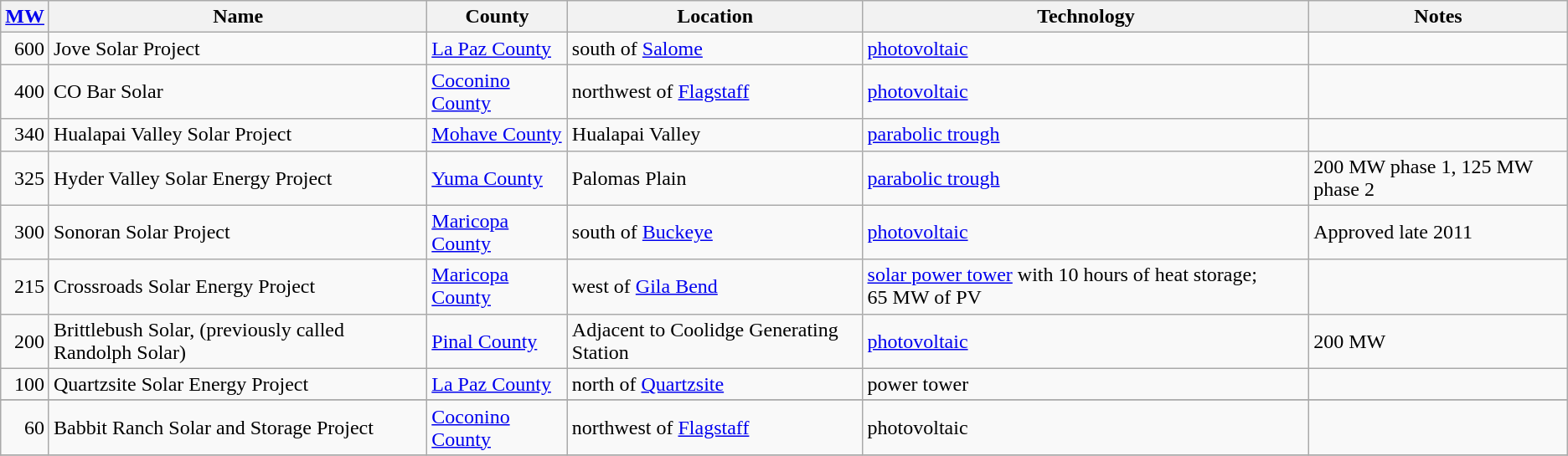<table class="wikitable sortable" style="text-align:left">
<tr>
<th><a href='#'>MW</a></th>
<th>Name</th>
<th>County</th>
<th>Location</th>
<th>Technology</th>
<th>Notes</th>
</tr>
<tr>
<td align=right>600</td>
<td>Jove Solar Project</td>
<td><a href='#'>La Paz County</a></td>
<td>south of <a href='#'>Salome</a></td>
<td><a href='#'>photovoltaic</a></td>
<td></td>
</tr>
<tr>
<td align=right>400</td>
<td>CO Bar Solar</td>
<td><a href='#'>Coconino County</a></td>
<td>northwest of <a href='#'>Flagstaff</a></td>
<td><a href='#'>photovoltaic</a></td>
<td></td>
</tr>
<tr>
<td align=right>340</td>
<td>Hualapai Valley Solar Project</td>
<td><a href='#'>Mohave County</a></td>
<td>Hualapai Valley <br></td>
<td><a href='#'>parabolic trough</a></td>
<td></td>
</tr>
<tr>
<td align=right>325</td>
<td>Hyder Valley Solar Energy Project</td>
<td><a href='#'>Yuma County</a></td>
<td>Palomas Plain <br></td>
<td><a href='#'>parabolic trough</a></td>
<td>200 MW phase 1, 125 MW phase 2</td>
</tr>
<tr>
<td align=right>300</td>
<td>Sonoran Solar Project</td>
<td><a href='#'>Maricopa County</a></td>
<td>south of <a href='#'>Buckeye</a> <br></td>
<td><a href='#'>photovoltaic</a></td>
<td> Approved late 2011</td>
</tr>
<tr>
<td align=right>215</td>
<td>Crossroads Solar Energy Project</td>
<td><a href='#'>Maricopa County</a></td>
<td>west of <a href='#'>Gila Bend</a> <br></td>
<td><a href='#'>solar power tower</a> with 10 hours of heat storage; 65 MW of PV</td>
<td></td>
</tr>
<tr>
<td align=right>200</td>
<td>Brittlebush Solar, (previously called Randolph Solar)</td>
<td><a href='#'>Pinal County</a></td>
<td>Adjacent to Coolidge Generating Station<br></td>
<td><a href='#'>photovoltaic</a></td>
<td>200 MW  </td>
</tr>
<tr>
<td align=right>100</td>
<td>Quartzsite Solar Energy Project</td>
<td><a href='#'>La Paz County</a></td>
<td>north of <a href='#'>Quartzsite</a> <br></td>
<td>power tower</td>
<td></td>
</tr>
<tr>
</tr>
<tr>
<td align=right>60</td>
<td>Babbit Ranch Solar and Storage Project</td>
<td><a href='#'>Coconino County</a></td>
<td>northwest of <a href='#'>Flagstaff</a></td>
<td>photovoltaic</td>
<td></td>
</tr>
<tr>
</tr>
</table>
